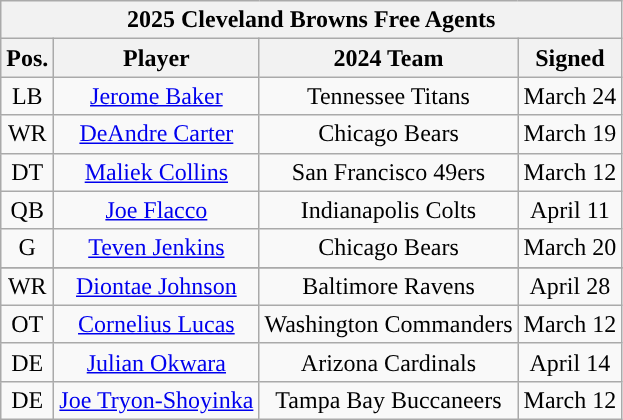<table class="wikitable" style="text-align:center">
<tr>
<th colspan=4>2025 Cleveland Browns Free Agents</th>
</tr>
<tr>
<th>Pos.</th>
<th>Player</th>
<th>2024 Team</th>
<th>Signed</th>
</tr>
<tr>
<td>LB</td>
<td><a href='#'>Jerome Baker</a></td>
<td>Tennessee Titans</td>
<td>March 24</td>
</tr>
<tr>
<td>WR</td>
<td><a href='#'>DeAndre Carter</a></td>
<td>Chicago Bears</td>
<td>March 19</td>
</tr>
<tr>
<td>DT</td>
<td><a href='#'>Maliek Collins</a></td>
<td>San Francisco 49ers</td>
<td>March 12</td>
</tr>
<tr>
<td>QB</td>
<td><a href='#'>Joe Flacco</a></td>
<td>Indianapolis Colts</td>
<td>April 11</td>
</tr>
<tr>
<td>G</td>
<td><a href='#'>Teven Jenkins</a></td>
<td>Chicago Bears</td>
<td>March 20</td>
</tr>
<tr>
</tr>
<tr>
<td>WR</td>
<td><a href='#'>Diontae Johnson</a></td>
<td>Baltimore Ravens</td>
<td>April 28</td>
</tr>
<tr>
<td>OT</td>
<td><a href='#'>Cornelius Lucas</a></td>
<td>Washington Commanders</td>
<td>March 12</td>
</tr>
<tr>
<td>DE</td>
<td><a href='#'>Julian Okwara</a></td>
<td>Arizona Cardinals</td>
<td>April 14</td>
</tr>
<tr>
<td>DE</td>
<td><a href='#'>Joe Tryon-Shoyinka</a></td>
<td>Tampa Bay Buccaneers</td>
<td>March 12</td>
</tr>
</table>
